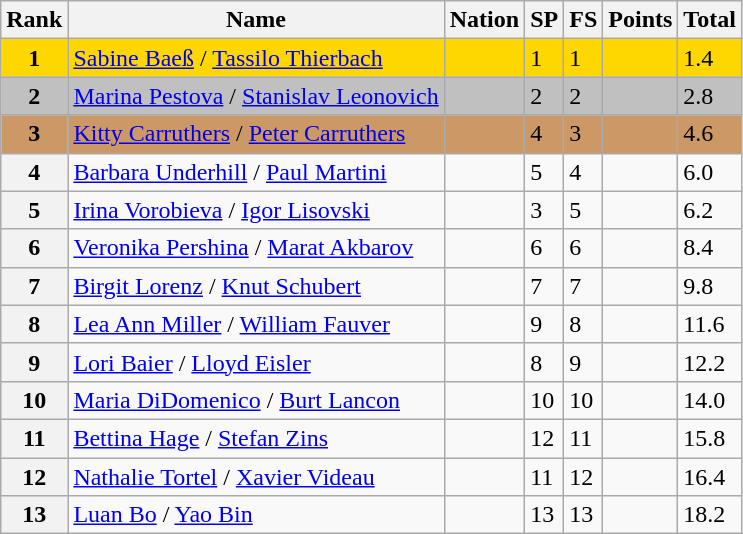<table class="wikitable">
<tr>
<th>Rank</th>
<th>Name</th>
<th>Nation</th>
<th>SP</th>
<th>FS</th>
<th>Points</th>
<th>Total</th>
</tr>
<tr bgcolor=gold>
<td align=center><strong>1</strong></td>
<td><a href='#'>Sabine Baeß</a> / <a href='#'>Tassilo Thierbach</a></td>
<td></td>
<td>1</td>
<td>1</td>
<td></td>
<td>1.4</td>
</tr>
<tr bgcolor=silver>
<td align=center><strong>2</strong></td>
<td><a href='#'>Marina Pestova</a> / <a href='#'>Stanislav Leonovich</a></td>
<td></td>
<td>2</td>
<td>2</td>
<td></td>
<td>2.8</td>
</tr>
<tr bgcolor=cc9966>
<td align=center><strong>3</strong></td>
<td><a href='#'>Kitty Carruthers</a> / <a href='#'>Peter Carruthers</a></td>
<td></td>
<td>4</td>
<td>3</td>
<td></td>
<td>4.6</td>
</tr>
<tr>
<th>4</th>
<td><a href='#'>Barbara Underhill</a> / <a href='#'>Paul Martini</a></td>
<td></td>
<td>5</td>
<td>4</td>
<td></td>
<td>6.0</td>
</tr>
<tr>
<th>5</th>
<td><a href='#'>Irina Vorobieva</a> / <a href='#'>Igor Lisovski</a></td>
<td></td>
<td>3</td>
<td>5</td>
<td></td>
<td>6.2</td>
</tr>
<tr>
<th>6</th>
<td><a href='#'>Veronika Pershina</a> / <a href='#'>Marat Akbarov</a></td>
<td></td>
<td>6</td>
<td>6</td>
<td></td>
<td>8.4</td>
</tr>
<tr>
<th>7</th>
<td><a href='#'>Birgit Lorenz</a> / <a href='#'>Knut Schubert</a></td>
<td></td>
<td>7</td>
<td>7</td>
<td></td>
<td>9.8</td>
</tr>
<tr>
<th>8</th>
<td><a href='#'>Lea Ann Miller</a> / <a href='#'>William Fauver</a></td>
<td></td>
<td>9</td>
<td>8</td>
<td></td>
<td>11.6</td>
</tr>
<tr>
<th>9</th>
<td><a href='#'>Lori Baier</a> / <a href='#'>Lloyd Eisler</a></td>
<td></td>
<td>8</td>
<td>9</td>
<td></td>
<td>12.2</td>
</tr>
<tr>
<th>10</th>
<td><a href='#'>Maria DiDomenico</a> / <a href='#'>Burt Lancon</a></td>
<td></td>
<td>10</td>
<td>10</td>
<td></td>
<td>14.0</td>
</tr>
<tr>
<th>11</th>
<td><a href='#'>Bettina Hage</a> / <a href='#'>Stefan Zins</a></td>
<td></td>
<td>12</td>
<td>11</td>
<td></td>
<td>15.8</td>
</tr>
<tr>
<th>12</th>
<td><a href='#'>Nathalie Tortel</a> / <a href='#'>Xavier Videau</a></td>
<td></td>
<td>11</td>
<td>12</td>
<td></td>
<td>16.4</td>
</tr>
<tr>
<th>13</th>
<td><a href='#'>Luan Bo</a> / <a href='#'>Yao Bin</a></td>
<td></td>
<td>13</td>
<td>13</td>
<td></td>
<td>18.2</td>
</tr>
</table>
